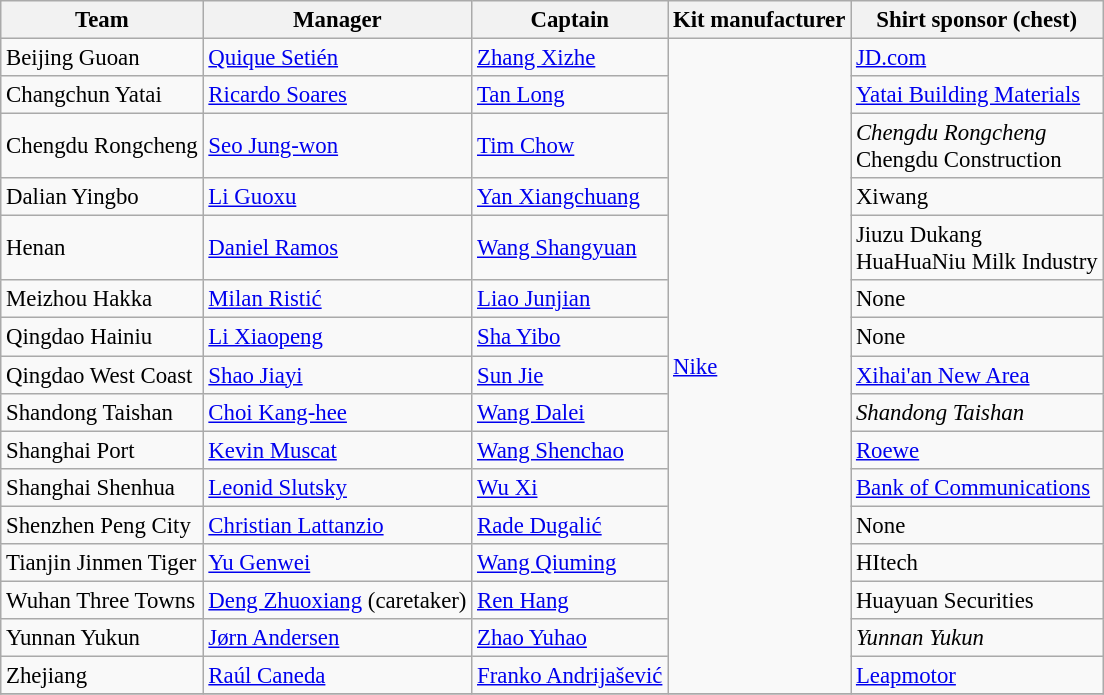<table class="wikitable sortable" style="font-size:95%">
<tr>
<th>Team</th>
<th>Manager</th>
<th>Captain</th>
<th>Kit manufacturer</th>
<th>Shirt sponsor (chest)</th>
</tr>
<tr>
<td>Beijing Guoan</td>
<td data-sort-value="Setién, Quique"> <a href='#'>Quique Setién</a></td>
<td data-sort-value="Zhang, Xizhe"> <a href='#'>Zhang Xizhe</a></td>
<td rowspan="16"> <a href='#'>Nike</a></td>
<td><a href='#'>JD.com</a></td>
</tr>
<tr>
<td>Changchun Yatai</td>
<td data-sort-value="Soares, Ricardo"> <a href='#'>Ricardo Soares</a></td>
<td data-sort-value="Tan, Long"> <a href='#'>Tan Long</a></td>
<td><a href='#'>Yatai Building Materials</a></td>
</tr>
<tr>
<td>Chengdu Rongcheng</td>
<td data-sort-value="Seo, Jung-won"> <a href='#'>Seo Jung-won</a></td>
<td data-sort-value="Chow, Tim"> <a href='#'>Tim Chow</a></td>
<td><em>Chengdu Rongcheng</em><br>Chengdu Construction</td>
</tr>
<tr>
<td>Dalian Yingbo</td>
<td data-sort-value="Li, Guoxu"> <a href='#'>Li Guoxu</a></td>
<td data-sort-value="Yan, Xiangchuang"> <a href='#'>Yan Xiangchuang</a></td>
<td>Xiwang</td>
</tr>
<tr>
<td>Henan</td>
<td data-sort-value="Ramos, Daniel"> <a href='#'>Daniel Ramos</a></td>
<td data-sort-value="Wang, Shangyuan"> <a href='#'>Wang Shangyuan</a></td>
<td>Jiuzu Dukang<br>HuaHuaNiu Milk Industry</td>
</tr>
<tr>
<td>Meizhou Hakka</td>
<td data-sort-value="Ristić, Milan"> <a href='#'>Milan Ristić</a></td>
<td data-sort-value="Liao, Junjian"> <a href='#'>Liao Junjian</a></td>
<td>None</td>
</tr>
<tr>
<td>Qingdao Hainiu</td>
<td data-sort-value="Li, Xiaopeng"> <a href='#'>Li Xiaopeng</a></td>
<td data-sort-value="Sha, Yibo"> <a href='#'>Sha Yibo</a></td>
<td>None</td>
</tr>
<tr>
<td>Qingdao West Coast</td>
<td data-sort-value="Shao, Jiayi"> <a href='#'>Shao Jiayi</a></td>
<td data-sort-value="Sun, Jie"> <a href='#'>Sun Jie</a></td>
<td><a href='#'>Xihai'an New Area</a></td>
</tr>
<tr>
<td>Shandong Taishan</td>
<td data-sort-value="Choi, Kang-hee"> <a href='#'>Choi Kang-hee</a></td>
<td data-sort-value="Wang, Dalei"> <a href='#'>Wang Dalei</a></td>
<td><em>Shandong Taishan</em></td>
</tr>
<tr>
<td>Shanghai Port</td>
<td data-sort-value="Muscat, Kevin"> <a href='#'>Kevin Muscat</a></td>
<td data-sort-value="Wang, Shenchao"> <a href='#'>Wang Shenchao</a></td>
<td><a href='#'>Roewe</a></td>
</tr>
<tr>
<td>Shanghai Shenhua</td>
<td data-sort-value="Slutsky, Leonid"> <a href='#'>Leonid Slutsky</a></td>
<td data-sort-value="Wu, Xi"> <a href='#'>Wu Xi</a></td>
<td><a href='#'>Bank of Communications</a></td>
</tr>
<tr>
<td>Shenzhen Peng City</td>
<td data-sort-value="Lattanzio, Christian"> <a href='#'>Christian Lattanzio</a></td>
<td data-sort-value="Dugalić, Rade"> <a href='#'>Rade Dugalić</a></td>
<td>None</td>
</tr>
<tr>
<td>Tianjin Jinmen Tiger</td>
<td data-sort-value="Yu, Genwei"> <a href='#'>Yu Genwei</a></td>
<td data-sort-value="Wang, Qiuming"> <a href='#'>Wang Qiuming</a></td>
<td>HItech</td>
</tr>
<tr>
<td>Wuhan Three Towns</td>
<td data-sort-value="Deng, Zhuoxiang"> <a href='#'>Deng Zhuoxiang</a> (caretaker)</td>
<td data-sort-value="Ren, Hang"> <a href='#'>Ren Hang</a></td>
<td>Huayuan Securities</td>
</tr>
<tr>
<td>Yunnan Yukun</td>
<td data-sort-value="Andersen, Jørn"> <a href='#'>Jørn Andersen</a></td>
<td data-sort-value="Zhao, Yuhao"> <a href='#'>Zhao Yuhao</a></td>
<td><em>Yunnan Yukun</em></td>
</tr>
<tr>
<td>Zhejiang</td>
<td data-sort-value="Caneda, Raúl"> <a href='#'>Raúl Caneda</a></td>
<td data-sort-value="Andrijašević, Franko"> <a href='#'>Franko Andrijašević</a></td>
<td><a href='#'>Leapmotor</a></td>
</tr>
<tr>
</tr>
</table>
